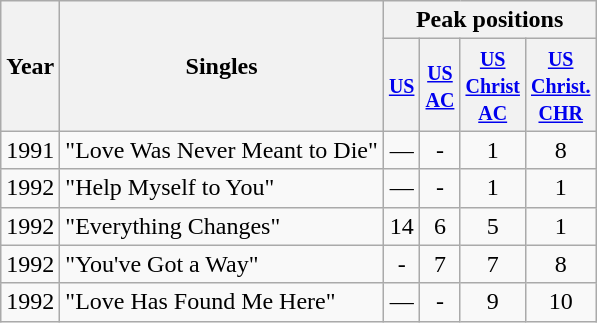<table class="wikitable">
<tr>
<th rowspan="2">Year</th>
<th rowspan="2">Singles</th>
<th colspan="4">Peak positions</th>
</tr>
<tr>
<th><small> <a href='#'>US</a></small></th>
<th><small> <a href='#'>US<br>AC</a><br></small></th>
<th><small> <a href='#'>US<br>Christ<br>AC</a></small></th>
<th><small> <a href='#'>US<br>Christ.<br>CHR</a><br></small></th>
</tr>
<tr>
<td>1991</td>
<td>"Love Was Never Meant to Die"</td>
<td align="center">—</td>
<td align="center">-</td>
<td align="center">1</td>
<td align="center">8</td>
</tr>
<tr>
<td>1992</td>
<td>"Help Myself to You"</td>
<td align="center">—</td>
<td align="center">-</td>
<td align="center">1</td>
<td align="center">1</td>
</tr>
<tr>
<td>1992</td>
<td>"Everything Changes"</td>
<td align="center">14</td>
<td align="center">6</td>
<td align="center">5</td>
<td align="center">1</td>
</tr>
<tr>
<td>1992</td>
<td>"You've Got a Way"</td>
<td align="center">-</td>
<td align="center">7</td>
<td align="center">7</td>
<td align="center">8</td>
</tr>
<tr>
<td>1992</td>
<td>"Love Has Found Me Here"</td>
<td align="center">—</td>
<td align="center">-</td>
<td align="center">9</td>
<td align="center">10</td>
</tr>
</table>
